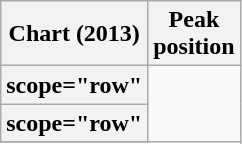<table class="wikitable sortable plainrowheaders">
<tr>
<th scope="col">Chart (2013)</th>
<th scope="col">Peak<br>position</th>
</tr>
<tr>
<th>scope="row" </th>
</tr>
<tr>
<th>scope="row" </th>
</tr>
<tr>
</tr>
</table>
